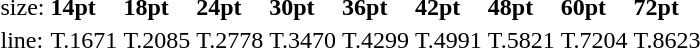<table style="margin-left:40px;">
<tr>
<td>size:</td>
<td><strong>14pt</strong></td>
<td><strong>18pt</strong></td>
<td><strong>24pt</strong></td>
<td><strong>30pt</strong></td>
<td><strong>36pt</strong></td>
<td><strong>42pt</strong></td>
<td><strong>48pt</strong></td>
<td><strong>60pt</strong></td>
<td><strong>72pt</strong></td>
</tr>
<tr>
<td>line:</td>
<td>T.1671</td>
<td>T.2085</td>
<td>T.2778</td>
<td>T.3470</td>
<td>T.4299</td>
<td>T.4991</td>
<td>T.5821</td>
<td>T.7204</td>
<td>T.8623</td>
</tr>
</table>
